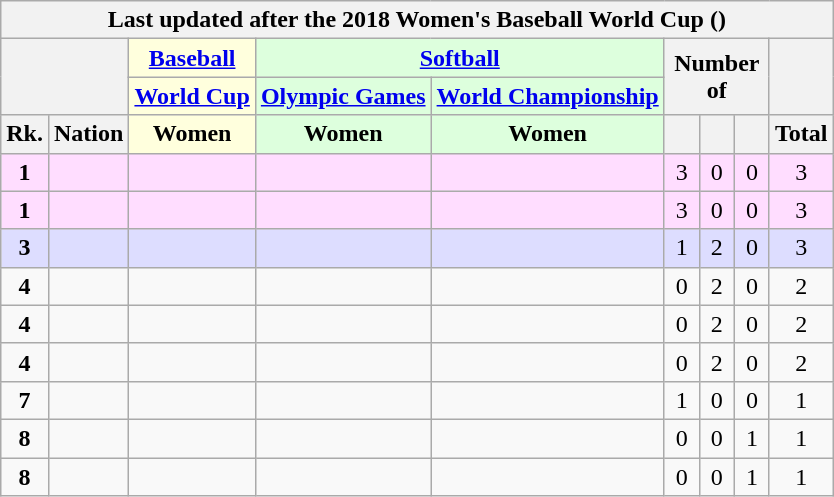<table class="wikitable" style="margin-top: 0em; text-align: center; font-size: 100%;">
<tr>
<th colspan="9">Last updated after the 2018 Women's Baseball World Cup ()</th>
</tr>
<tr>
<th rowspan="2" colspan="2"></th>
<th style="background: #ffd;"><a href='#'>Baseball</a></th>
<th colspan="2" style="background: #dfd;"><a href='#'>Softball</a></th>
<th rowspan="2" colspan="3">Number of</th>
<th rowspan="2"></th>
</tr>
<tr>
<th style="background: #ffd;"><a href='#'>World Cup</a></th>
<th style="background: #dfd;"><a href='#'>Olympic Games</a></th>
<th style="background: #dfd;"><a href='#'>World Championship</a></th>
</tr>
<tr>
<th style="width: 1em;">Rk.</th>
<th>Nation</th>
<th style="background: #ffd;">Women</th>
<th style="background: #dfd;">Women</th>
<th style="background: #dfd;">Women</th>
<th style="width: 1em;"></th>
<th style="width: 1em;"></th>
<th style="width: 1em;"></th>
<th style="width: 1em;">Total</th>
</tr>
<tr style="background: #fdf;">
<td><strong>1</strong></td>
<td style="text-align: left;"></td>
<td></td>
<td></td>
<td></td>
<td>3</td>
<td>0</td>
<td>0</td>
<td>3</td>
</tr>
<tr style="background: #fdf;">
<td><strong>1</strong></td>
<td style="text-align: left;"></td>
<td></td>
<td></td>
<td></td>
<td>3</td>
<td>0</td>
<td>0</td>
<td>3</td>
</tr>
<tr style="background: #ddf;">
<td><strong>3</strong></td>
<td style="text-align: left;"></td>
<td></td>
<td></td>
<td></td>
<td>1</td>
<td>2</td>
<td>0</td>
<td>3</td>
</tr>
<tr>
<td><strong>4</strong></td>
<td style="text-align: left;"></td>
<td></td>
<td></td>
<td></td>
<td>0</td>
<td>2</td>
<td>0</td>
<td>2</td>
</tr>
<tr>
<td><strong>4</strong></td>
<td style="text-align: left;"></td>
<td></td>
<td></td>
<td></td>
<td>0</td>
<td>2</td>
<td>0</td>
<td>2</td>
</tr>
<tr>
<td><strong>4</strong></td>
<td style="text-align: left;"></td>
<td></td>
<td></td>
<td></td>
<td>0</td>
<td>2</td>
<td>0</td>
<td>2</td>
</tr>
<tr>
<td><strong>7</strong></td>
<td style="text-align: left;"></td>
<td></td>
<td></td>
<td></td>
<td>1</td>
<td>0</td>
<td>0</td>
<td>1</td>
</tr>
<tr>
<td><strong>8</strong></td>
<td style="text-align: left;"></td>
<td></td>
<td></td>
<td></td>
<td>0</td>
<td>0</td>
<td>1</td>
<td>1</td>
</tr>
<tr>
<td><strong>8</strong></td>
<td style="text-align: left;"></td>
<td></td>
<td></td>
<td></td>
<td>0</td>
<td>0</td>
<td>1</td>
<td>1</td>
</tr>
</table>
